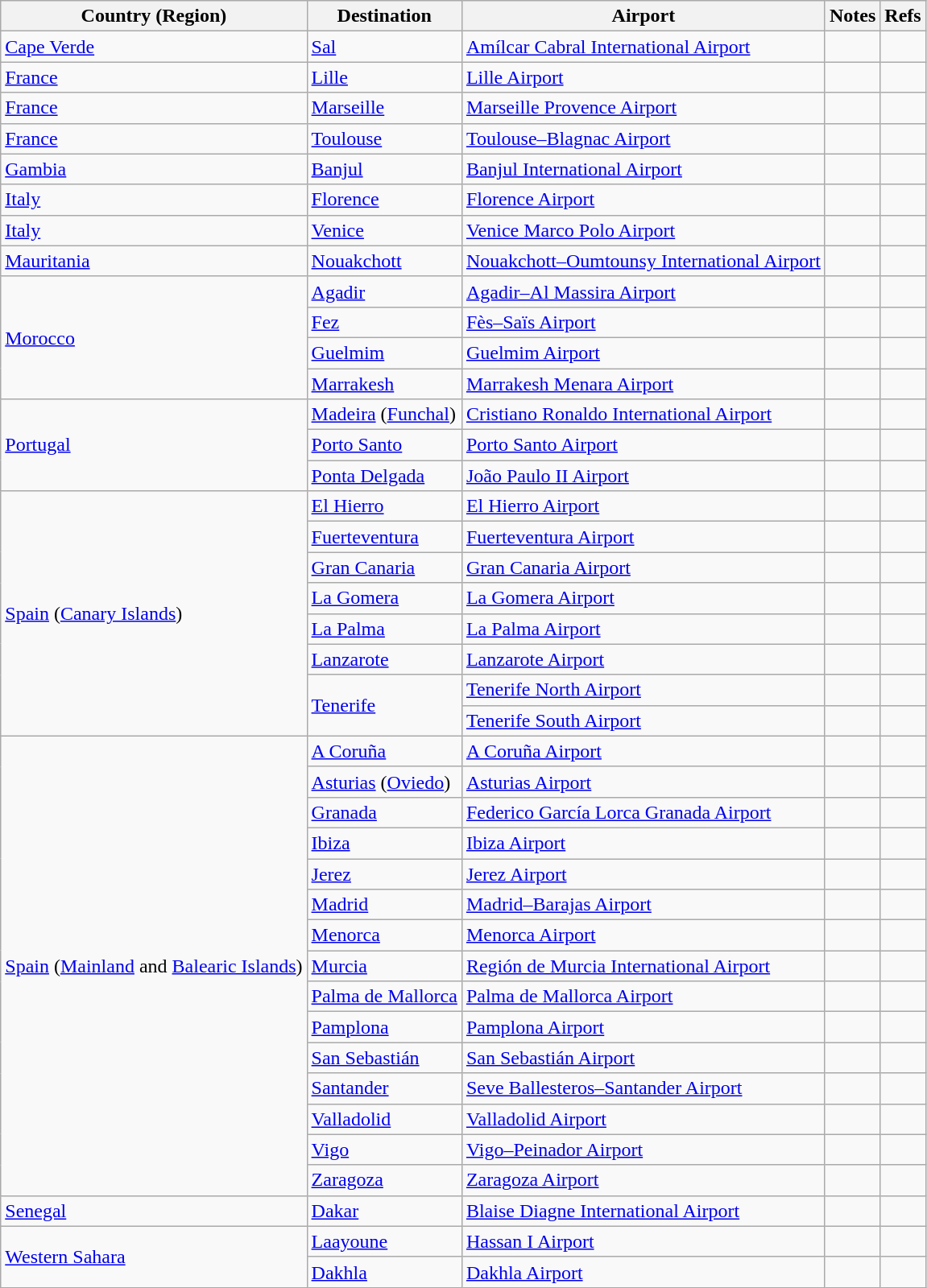<table class="sortable wikitable">
<tr>
<th>Country (Region)</th>
<th>Destination</th>
<th>Airport</th>
<th>Notes</th>
<th class="unsortable">Refs</th>
</tr>
<tr>
<td><a href='#'>Cape Verde</a></td>
<td><a href='#'>Sal</a></td>
<td><a href='#'>Amílcar Cabral International Airport</a></td>
<td align=center></td>
<td align=center></td>
</tr>
<tr>
<td><a href='#'>France</a></td>
<td><a href='#'>Lille</a></td>
<td><a href='#'>Lille Airport</a></td>
<td></td>
<td align="center"></td>
</tr>
<tr>
<td><a href='#'>France</a></td>
<td><a href='#'>Marseille</a></td>
<td><a href='#'>Marseille Provence Airport</a></td>
<td></td>
<td align="center"></td>
</tr>
<tr>
<td><a href='#'>France</a></td>
<td><a href='#'>Toulouse</a></td>
<td><a href='#'>Toulouse–Blagnac Airport</a></td>
<td></td>
<td align="center"></td>
</tr>
<tr>
<td><a href='#'>Gambia</a></td>
<td><a href='#'>Banjul</a></td>
<td><a href='#'>Banjul International Airport</a></td>
<td></td>
<td align="center"></td>
</tr>
<tr>
<td><a href='#'>Italy</a></td>
<td><a href='#'>Florence</a></td>
<td><a href='#'>Florence Airport</a></td>
<td></td>
<td align="center"></td>
</tr>
<tr>
<td><a href='#'>Italy</a></td>
<td><a href='#'>Venice</a></td>
<td><a href='#'>Venice Marco Polo Airport</a></td>
<td></td>
<td align="center"></td>
</tr>
<tr>
<td><a href='#'>Mauritania</a></td>
<td><a href='#'>Nouakchott</a></td>
<td><a href='#'>Nouakchott–Oumtounsy International Airport</a></td>
<td align=center></td>
<td align=center></td>
</tr>
<tr>
<td rowspan="4"><a href='#'>Morocco</a></td>
<td><a href='#'>Agadir</a></td>
<td><a href='#'>Agadir–Al Massira Airport</a></td>
<td align=center></td>
<td align=center></td>
</tr>
<tr>
<td><a href='#'>Fez</a></td>
<td><a href='#'>Fès–Saïs Airport</a></td>
<td align=center></td>
<td align=center></td>
</tr>
<tr>
<td><a href='#'>Guelmim</a></td>
<td><a href='#'>Guelmim Airport</a></td>
<td align=center></td>
<td align=center></td>
</tr>
<tr>
<td><a href='#'>Marrakesh</a></td>
<td><a href='#'>Marrakesh Menara Airport</a></td>
<td></td>
<td align="center"></td>
</tr>
<tr>
<td rowspan="3"><a href='#'>Portugal</a></td>
<td><a href='#'>Madeira</a> (<a href='#'>Funchal</a>)</td>
<td><a href='#'>Cristiano Ronaldo International Airport</a></td>
<td align=center></td>
<td align=center></td>
</tr>
<tr>
<td><a href='#'>Porto Santo</a></td>
<td><a href='#'>Porto Santo Airport</a></td>
<td align=center></td>
<td align=center></td>
</tr>
<tr>
<td><a href='#'>Ponta Delgada</a></td>
<td><a href='#'>João Paulo II Airport</a></td>
<td align=center></td>
<td align=center></td>
</tr>
<tr>
<td rowspan="8"><a href='#'>Spain</a> (<a href='#'>Canary Islands</a>)</td>
<td><a href='#'>El Hierro</a></td>
<td><a href='#'>El Hierro Airport</a></td>
<td align=center></td>
<td align=center></td>
</tr>
<tr>
<td><a href='#'>Fuerteventura</a></td>
<td><a href='#'>Fuerteventura Airport</a></td>
<td align=center></td>
<td align=center></td>
</tr>
<tr>
<td><a href='#'>Gran Canaria</a></td>
<td><a href='#'>Gran Canaria Airport</a></td>
<td></td>
<td align=center></td>
</tr>
<tr>
<td><a href='#'>La Gomera</a></td>
<td><a href='#'>La Gomera Airport</a></td>
<td align=center></td>
<td align=center></td>
</tr>
<tr>
<td><a href='#'>La Palma</a></td>
<td><a href='#'>La Palma Airport</a></td>
<td align=center></td>
<td align=center></td>
</tr>
<tr>
<td><a href='#'>Lanzarote</a></td>
<td><a href='#'>Lanzarote Airport</a></td>
<td align=center></td>
<td align=center></td>
</tr>
<tr>
<td rowspan="2"><a href='#'>Tenerife</a></td>
<td><a href='#'>Tenerife North Airport</a></td>
<td></td>
<td align=center></td>
</tr>
<tr>
<td><a href='#'>Tenerife South Airport</a></td>
<td align=center></td>
<td align=center></td>
</tr>
<tr>
<td rowspan="15"><a href='#'>Spain</a> (<a href='#'>Mainland</a> and <a href='#'>Balearic Islands</a>)</td>
<td><a href='#'>A Coruña</a></td>
<td><a href='#'>A Coruña Airport</a></td>
<td align=center></td>
<td align=center></td>
</tr>
<tr>
<td><a href='#'>Asturias</a> (<a href='#'>Oviedo</a>)</td>
<td><a href='#'>Asturias Airport</a></td>
<td align=center></td>
<td align=center></td>
</tr>
<tr>
<td><a href='#'>Granada</a></td>
<td><a href='#'>Federico García Lorca Granada Airport</a></td>
<td align=center></td>
<td align=center></td>
</tr>
<tr>
<td><a href='#'>Ibiza</a></td>
<td><a href='#'>Ibiza Airport</a></td>
<td></td>
<td align="center"></td>
</tr>
<tr>
<td><a href='#'>Jerez</a></td>
<td><a href='#'>Jerez Airport</a></td>
<td align=center></td>
<td align=center></td>
</tr>
<tr>
<td><a href='#'>Madrid</a></td>
<td><a href='#'>Madrid–Barajas Airport</a></td>
<td align=center></td>
<td align=center></td>
</tr>
<tr>
<td><a href='#'>Menorca</a></td>
<td><a href='#'>Menorca Airport</a></td>
<td align=center></td>
<td align=center></td>
</tr>
<tr>
<td><a href='#'>Murcia</a></td>
<td><a href='#'>Región de Murcia International Airport</a></td>
<td align=center></td>
<td align=center></td>
</tr>
<tr>
<td><a href='#'>Palma de Mallorca</a></td>
<td><a href='#'>Palma de Mallorca Airport</a></td>
<td align=center></td>
<td align=center></td>
</tr>
<tr>
<td><a href='#'>Pamplona</a></td>
<td><a href='#'>Pamplona Airport</a></td>
<td align=center></td>
<td align=center></td>
</tr>
<tr>
<td><a href='#'>San Sebastián</a></td>
<td><a href='#'>San Sebastián Airport</a></td>
<td align=center></td>
<td align=center></td>
</tr>
<tr>
<td><a href='#'>Santander</a></td>
<td><a href='#'>Seve Ballesteros–Santander Airport</a></td>
<td align=center></td>
<td align=center></td>
</tr>
<tr>
<td><a href='#'>Valladolid</a></td>
<td><a href='#'>Valladolid Airport</a></td>
<td align=center></td>
<td align=center></td>
</tr>
<tr>
<td><a href='#'>Vigo</a></td>
<td><a href='#'>Vigo–Peinador Airport</a></td>
<td align=center></td>
<td align=center></td>
</tr>
<tr>
<td><a href='#'>Zaragoza</a></td>
<td><a href='#'>Zaragoza Airport</a></td>
<td align=center></td>
<td align=center></td>
</tr>
<tr>
<td><a href='#'>Senegal</a></td>
<td><a href='#'>Dakar</a></td>
<td><a href='#'>Blaise Diagne International Airport</a></td>
<td align=center></td>
<td align=center></td>
</tr>
<tr>
<td rowspan="14"><a href='#'>Western Sahara</a></td>
<td><a href='#'>Laayoune</a></td>
<td><a href='#'>Hassan I Airport</a></td>
<td align=center></td>
<td align=center></td>
</tr>
<tr>
<td><a href='#'>Dakhla</a></td>
<td><a href='#'>Dakhla Airport</a></td>
<td align=center></td>
<td align=center></td>
</tr>
</table>
